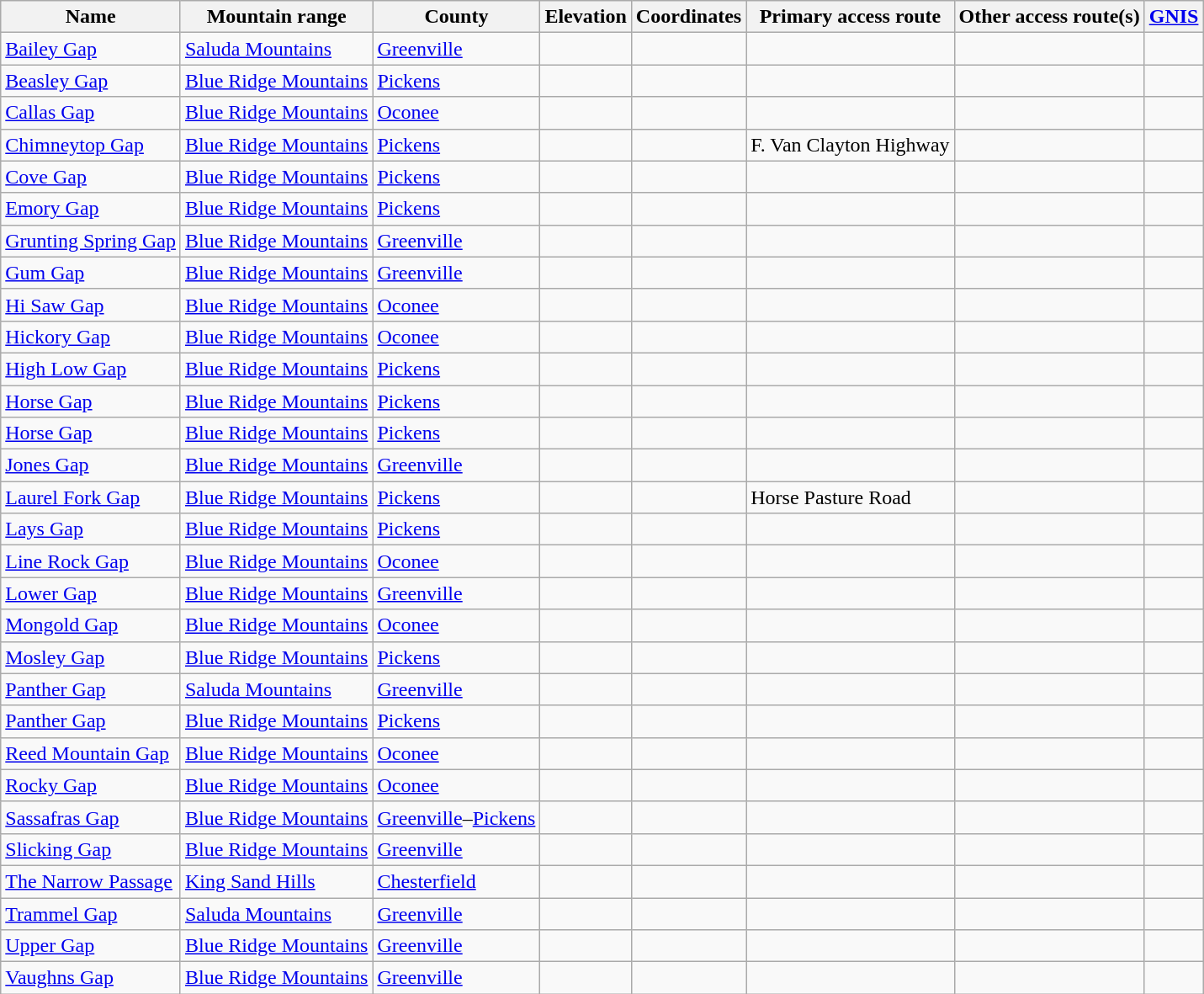<table class="wikitable sortable">
<tr>
<th>Name</th>
<th>Mountain range</th>
<th>County</th>
<th data-sort-type="number">Elevation</th>
<th>Coordinates</th>
<th>Primary access route</th>
<th>Other access route(s)</th>
<th data-sort-type="number"><a href='#'>GNIS</a></th>
</tr>
<tr>
<td><a href='#'>Bailey Gap</a></td>
<td><a href='#'>Saluda Mountains</a></td>
<td><a href='#'>Greenville</a></td>
<td></td>
<td></td>
<td></td>
<td></td>
<td align="right"></td>
</tr>
<tr>
<td><a href='#'>Beasley Gap</a></td>
<td><a href='#'>Blue Ridge Mountains</a></td>
<td><a href='#'>Pickens</a></td>
<td></td>
<td></td>
<td></td>
<td></td>
<td align="right"></td>
</tr>
<tr>
<td><a href='#'>Callas Gap</a></td>
<td><a href='#'>Blue Ridge Mountains</a></td>
<td><a href='#'>Oconee</a></td>
<td></td>
<td></td>
<td></td>
<td></td>
<td align="right"></td>
</tr>
<tr>
<td><a href='#'>Chimneytop Gap</a></td>
<td><a href='#'>Blue Ridge Mountains</a></td>
<td><a href='#'>Pickens</a></td>
<td></td>
<td></td>
<td>F. Van Clayton Highway</td>
<td></td>
<td align="right"></td>
</tr>
<tr>
<td><a href='#'>Cove Gap</a></td>
<td><a href='#'>Blue Ridge Mountains</a></td>
<td><a href='#'>Pickens</a></td>
<td></td>
<td></td>
<td></td>
<td></td>
<td align="right"></td>
</tr>
<tr>
<td><a href='#'>Emory Gap</a></td>
<td><a href='#'>Blue Ridge Mountains</a></td>
<td><a href='#'>Pickens</a></td>
<td></td>
<td></td>
<td></td>
<td></td>
<td align="right"></td>
</tr>
<tr>
<td><a href='#'>Grunting Spring Gap</a></td>
<td><a href='#'>Blue Ridge Mountains</a></td>
<td><a href='#'>Greenville</a></td>
<td></td>
<td></td>
<td></td>
<td></td>
<td align="right"></td>
</tr>
<tr>
<td><a href='#'>Gum Gap</a></td>
<td><a href='#'>Blue Ridge Mountains</a></td>
<td><a href='#'>Greenville</a></td>
<td></td>
<td></td>
<td></td>
<td></td>
<td align="right"></td>
</tr>
<tr>
<td><a href='#'>Hi Saw Gap</a></td>
<td><a href='#'>Blue Ridge Mountains</a></td>
<td><a href='#'>Oconee</a></td>
<td></td>
<td></td>
<td></td>
<td></td>
<td align="right"></td>
</tr>
<tr>
<td><a href='#'>Hickory Gap</a></td>
<td><a href='#'>Blue Ridge Mountains</a></td>
<td><a href='#'>Oconee</a></td>
<td></td>
<td></td>
<td></td>
<td></td>
<td align="right"></td>
</tr>
<tr>
<td><a href='#'>High Low Gap</a></td>
<td><a href='#'>Blue Ridge Mountains</a></td>
<td><a href='#'>Pickens</a></td>
<td></td>
<td></td>
<td></td>
<td></td>
<td align="right"></td>
</tr>
<tr>
<td><a href='#'>Horse Gap</a></td>
<td><a href='#'>Blue Ridge Mountains</a></td>
<td><a href='#'>Pickens</a></td>
<td></td>
<td></td>
<td></td>
<td></td>
<td align="right"></td>
</tr>
<tr>
<td><a href='#'>Horse Gap</a></td>
<td><a href='#'>Blue Ridge Mountains</a></td>
<td><a href='#'>Pickens</a></td>
<td></td>
<td></td>
<td></td>
<td></td>
<td align="right"></td>
</tr>
<tr>
<td><a href='#'>Jones Gap</a></td>
<td><a href='#'>Blue Ridge Mountains</a></td>
<td><a href='#'>Greenville</a></td>
<td></td>
<td></td>
<td></td>
<td></td>
<td align="right"></td>
</tr>
<tr>
<td><a href='#'>Laurel Fork Gap</a></td>
<td><a href='#'>Blue Ridge Mountains</a></td>
<td><a href='#'>Pickens</a></td>
<td align="right"></td>
<td></td>
<td>Horse Pasture Road</td>
<td></td>
<td align="right"></td>
</tr>
<tr>
<td><a href='#'>Lays Gap</a></td>
<td><a href='#'>Blue Ridge Mountains</a></td>
<td><a href='#'>Pickens</a></td>
<td align="right"></td>
<td></td>
<td></td>
<td></td>
<td align="right"></td>
</tr>
<tr>
<td><a href='#'>Line Rock Gap</a></td>
<td><a href='#'>Blue Ridge Mountains</a></td>
<td><a href='#'>Oconee</a></td>
<td align="right"></td>
<td></td>
<td></td>
<td></td>
<td align="right"></td>
</tr>
<tr>
<td><a href='#'>Lower Gap</a></td>
<td><a href='#'>Blue Ridge Mountains</a></td>
<td><a href='#'>Greenville</a></td>
<td align="right"></td>
<td></td>
<td></td>
<td></td>
<td align="right"></td>
</tr>
<tr>
<td><a href='#'>Mongold Gap</a></td>
<td><a href='#'>Blue Ridge Mountains</a></td>
<td><a href='#'>Oconee</a></td>
<td align="right"></td>
<td></td>
<td></td>
<td></td>
<td align="right"></td>
</tr>
<tr>
<td><a href='#'>Mosley Gap</a></td>
<td><a href='#'>Blue Ridge Mountains</a></td>
<td><a href='#'>Pickens</a></td>
<td align="right"></td>
<td></td>
<td></td>
<td></td>
<td align="right"></td>
</tr>
<tr>
<td><a href='#'>Panther Gap</a></td>
<td><a href='#'>Saluda Mountains</a></td>
<td><a href='#'>Greenville</a></td>
<td align="right"></td>
<td></td>
<td></td>
<td></td>
<td align="right"></td>
</tr>
<tr>
<td><a href='#'>Panther Gap</a></td>
<td><a href='#'>Blue Ridge Mountains</a></td>
<td><a href='#'>Pickens</a></td>
<td align="right"></td>
<td></td>
<td></td>
<td></td>
<td align="right"></td>
</tr>
<tr>
<td><a href='#'>Reed Mountain Gap</a></td>
<td><a href='#'>Blue Ridge Mountains</a></td>
<td><a href='#'>Oconee</a></td>
<td align="right"></td>
<td></td>
<td></td>
<td></td>
<td align="right"></td>
</tr>
<tr>
<td><a href='#'>Rocky Gap</a></td>
<td><a href='#'>Blue Ridge Mountains</a></td>
<td><a href='#'>Oconee</a></td>
<td align="right"></td>
<td></td>
<td></td>
<td></td>
<td align="right"></td>
</tr>
<tr>
<td><a href='#'>Sassafras Gap</a></td>
<td><a href='#'>Blue Ridge Mountains</a></td>
<td><a href='#'>Greenville</a>–<a href='#'>Pickens</a></td>
<td align="right"></td>
<td></td>
<td></td>
<td></td>
<td align="right"></td>
</tr>
<tr>
<td><a href='#'>Slicking Gap</a></td>
<td><a href='#'>Blue Ridge Mountains</a></td>
<td><a href='#'>Greenville</a></td>
<td align="right"></td>
<td></td>
<td></td>
<td></td>
<td align="right"></td>
</tr>
<tr>
<td><a href='#'>The Narrow Passage</a></td>
<td><a href='#'>King Sand Hills</a></td>
<td><a href='#'>Chesterfield</a></td>
<td align="right"></td>
<td></td>
<td></td>
<td></td>
<td align="right"></td>
</tr>
<tr>
<td><a href='#'>Trammel Gap</a></td>
<td><a href='#'>Saluda Mountains</a></td>
<td><a href='#'>Greenville</a></td>
<td align="right"></td>
<td></td>
<td></td>
<td></td>
<td align="right"></td>
</tr>
<tr>
<td><a href='#'>Upper Gap</a></td>
<td><a href='#'>Blue Ridge Mountains</a></td>
<td><a href='#'>Greenville</a></td>
<td align="right"></td>
<td></td>
<td></td>
<td></td>
<td align="right"></td>
</tr>
<tr>
<td><a href='#'>Vaughns Gap</a></td>
<td><a href='#'>Blue Ridge Mountains</a></td>
<td><a href='#'>Greenville</a></td>
<td align="right"></td>
<td></td>
<td></td>
<td></td>
<td align="right"></td>
</tr>
</table>
